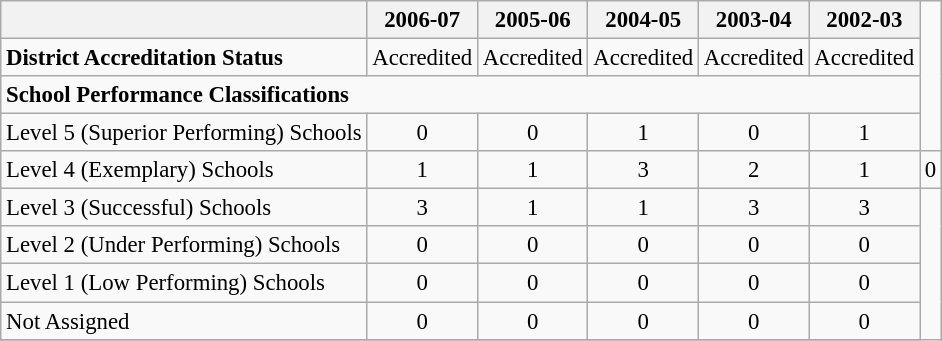<table class="wikitable" style="font-size: 95%;">
<tr>
<th></th>
<th>2006-07</th>
<th>2005-06</th>
<th>2004-05</th>
<th>2003-04</th>
<th>2002-03</th>
</tr>
<tr>
<td align="left"><strong>District Accreditation Status</strong></td>
<td align="center">Accredited</td>
<td align="center">Accredited</td>
<td align="center">Accredited</td>
<td align="center">Accredited</td>
<td align="center">Accredited</td>
</tr>
<tr>
<td align="left" colspan="6"><strong>School Performance Classifications</strong></td>
</tr>
<tr>
<td align="left">Level 5 (Superior Performing) Schools</td>
<td align="center">0</td>
<td align="center">0</td>
<td align="center">1</td>
<td align="center">0</td>
<td align="center">1</td>
</tr>
<tr>
<td align="left">Level 4 (Exemplary) Schools</td>
<td align="center">1</td>
<td align="center">1</td>
<td align="center">3</td>
<td align="center">2</td>
<td align="center">1</td>
<td align="center">0</td>
</tr>
<tr>
<td align="left">Level 3 (Successful) Schools</td>
<td align="center">3</td>
<td align="center">1</td>
<td align="center">1</td>
<td align="center">3</td>
<td align="center">3</td>
</tr>
<tr>
<td align="left">Level 2 (Under Performing) Schools</td>
<td align="center">0</td>
<td align="center">0</td>
<td align="center">0</td>
<td align="center">0</td>
<td align="center">0</td>
</tr>
<tr>
<td align="left">Level 1 (Low Performing) Schools</td>
<td align="center">0</td>
<td align="center">0</td>
<td align="center">0</td>
<td align="center">0</td>
<td align="center">0</td>
</tr>
<tr>
<td align="left">Not Assigned</td>
<td align="center">0</td>
<td align="center">0</td>
<td align="center">0</td>
<td align="center">0</td>
<td align="center">0</td>
</tr>
<tr>
</tr>
</table>
